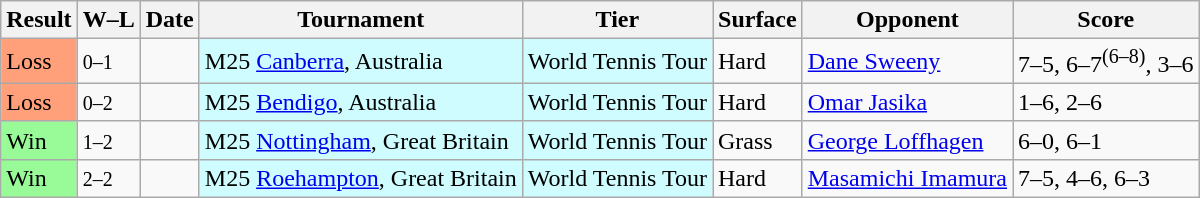<table class="sortable wikitable">
<tr>
<th>Result</th>
<th class="unsortable">W–L</th>
<th>Date</th>
<th>Tournament</th>
<th>Tier</th>
<th>Surface</th>
<th>Opponent</th>
<th class="unsortable">Score</th>
</tr>
<tr>
<td style="background:#ffa07a;">Loss</td>
<td><small>0–1</small></td>
<td></td>
<td style="background:#cffcff;">M25 <a href='#'>Canberra</a>, Australia</td>
<td style="background:#cffcff;">World Tennis Tour</td>
<td>Hard</td>
<td> <a href='#'>Dane Sweeny</a></td>
<td>7–5, 6–7<sup>(6–8)</sup>, 3–6</td>
</tr>
<tr>
<td style="background:#ffa07a;">Loss</td>
<td><small>0–2</small></td>
<td></td>
<td style="background:#cffcff;">M25 <a href='#'>Bendigo</a>, Australia</td>
<td style="background:#cffcff;">World Tennis Tour</td>
<td>Hard</td>
<td> <a href='#'>Omar Jasika</a></td>
<td>1–6, 2–6</td>
</tr>
<tr>
<td style="background:#98fb98;">Win</td>
<td><small>1–2</small></td>
<td></td>
<td style="background:#cffcff;">M25 <a href='#'>Nottingham</a>, Great Britain</td>
<td style="background:#cffcff;">World Tennis Tour</td>
<td>Grass</td>
<td> <a href='#'>George Loffhagen</a></td>
<td>6–0, 6–1</td>
</tr>
<tr>
<td style="background:#98fb98;">Win</td>
<td><small>2–2</small></td>
<td></td>
<td style="background:#cffcff;">M25 <a href='#'>Roehampton</a>, Great Britain</td>
<td style="background:#cffcff;">World Tennis Tour</td>
<td>Hard</td>
<td> <a href='#'>Masamichi Imamura</a></td>
<td>7–5, 4–6, 6–3</td>
</tr>
</table>
